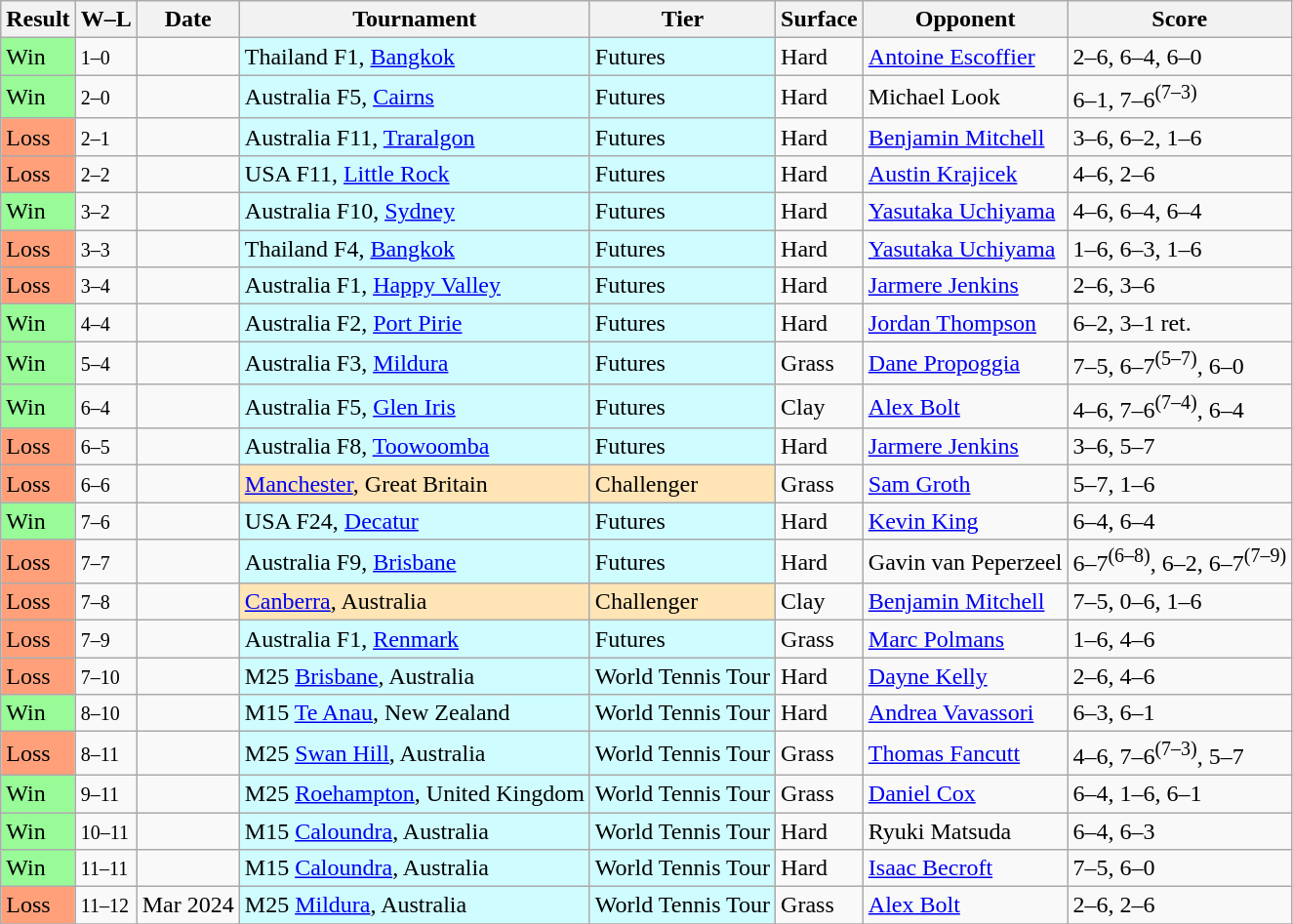<table class="sortable wikitable">
<tr>
<th>Result</th>
<th class="unsortable">W–L</th>
<th>Date</th>
<th>Tournament</th>
<th>Tier</th>
<th>Surface</th>
<th>Opponent</th>
<th class="unsortable">Score</th>
</tr>
<tr>
<td bgcolor=98FB98>Win</td>
<td><small>1–0</small></td>
<td></td>
<td style="background:#cffcff;">Thailand F1, <a href='#'>Bangkok</a></td>
<td style="background:#cffcff;">Futures</td>
<td>Hard</td>
<td> <a href='#'>Antoine Escoffier</a></td>
<td>2–6, 6–4, 6–0</td>
</tr>
<tr>
<td bgcolor=98FB98>Win</td>
<td><small>2–0</small></td>
<td></td>
<td style="background:#cffcff;">Australia F5, <a href='#'>Cairns</a></td>
<td style="background:#cffcff;">Futures</td>
<td>Hard</td>
<td> Michael Look</td>
<td>6–1, 7–6<sup>(7–3)</sup></td>
</tr>
<tr>
<td bgcolor=FFA07A>Loss</td>
<td><small>2–1</small></td>
<td></td>
<td style="background:#cffcff;">Australia F11, <a href='#'>Traralgon</a></td>
<td style="background:#cffcff;">Futures</td>
<td>Hard</td>
<td> <a href='#'>Benjamin Mitchell</a></td>
<td>3–6, 6–2, 1–6</td>
</tr>
<tr>
<td bgcolor=FFA07A>Loss</td>
<td><small>2–2</small></td>
<td></td>
<td style="background:#cffcff;">USA F11, <a href='#'>Little Rock</a></td>
<td style="background:#cffcff;">Futures</td>
<td>Hard</td>
<td> <a href='#'>Austin Krajicek</a></td>
<td>4–6, 2–6</td>
</tr>
<tr>
<td bgcolor=98FB98>Win</td>
<td><small>3–2</small></td>
<td></td>
<td style="background:#cffcff;">Australia F10, <a href='#'>Sydney</a></td>
<td style="background:#cffcff;">Futures</td>
<td>Hard</td>
<td> <a href='#'>Yasutaka Uchiyama</a></td>
<td>4–6, 6–4, 6–4</td>
</tr>
<tr>
<td bgcolor=FFA07A>Loss</td>
<td><small>3–3</small></td>
<td></td>
<td style="background:#cffcff;">Thailand F4, <a href='#'>Bangkok</a></td>
<td style="background:#cffcff;">Futures</td>
<td>Hard</td>
<td> <a href='#'>Yasutaka Uchiyama</a></td>
<td>1–6, 6–3, 1–6</td>
</tr>
<tr>
<td bgcolor=FFA07A>Loss</td>
<td><small>3–4</small></td>
<td></td>
<td style="background:#cffcff;">Australia F1, <a href='#'>Happy Valley</a></td>
<td style="background:#cffcff;">Futures</td>
<td>Hard</td>
<td> <a href='#'>Jarmere Jenkins</a></td>
<td>2–6, 3–6</td>
</tr>
<tr>
<td bgcolor=98FB98>Win</td>
<td><small>4–4</small></td>
<td></td>
<td style="background:#cffcff;">Australia F2, <a href='#'>Port Pirie</a></td>
<td style="background:#cffcff;">Futures</td>
<td>Hard</td>
<td> <a href='#'>Jordan Thompson</a></td>
<td>6–2, 3–1 ret.</td>
</tr>
<tr>
<td bgcolor=98FB98>Win</td>
<td><small>5–4</small></td>
<td></td>
<td style="background:#cffcff;">Australia F3, <a href='#'>Mildura</a></td>
<td style="background:#cffcff;">Futures</td>
<td>Grass</td>
<td> <a href='#'>Dane Propoggia</a></td>
<td>7–5, 6–7<sup>(5–7)</sup>, 6–0</td>
</tr>
<tr>
<td bgcolor=98FB98>Win</td>
<td><small>6–4</small></td>
<td></td>
<td style="background:#cffcff;">Australia F5, <a href='#'>Glen Iris</a></td>
<td style="background:#cffcff;">Futures</td>
<td>Clay</td>
<td> <a href='#'>Alex Bolt</a></td>
<td>4–6, 7–6<sup>(7–4)</sup>, 6–4</td>
</tr>
<tr>
<td bgcolor=FFA07A>Loss</td>
<td><small>6–5</small></td>
<td></td>
<td style="background:#cffcff;">Australia F8, <a href='#'>Toowoomba</a></td>
<td style="background:#cffcff;">Futures</td>
<td>Hard</td>
<td> <a href='#'>Jarmere Jenkins</a></td>
<td>3–6, 5–7</td>
</tr>
<tr>
<td bgcolor=FFA07A>Loss</td>
<td><small>6–6</small></td>
<td><a href='#'></a></td>
<td style="background:moccasin;"><a href='#'>Manchester</a>, Great Britain</td>
<td style="background:moccasin;">Challenger</td>
<td>Grass</td>
<td> <a href='#'>Sam Groth</a></td>
<td>5–7, 1–6</td>
</tr>
<tr>
<td bgcolor=98FB98>Win</td>
<td><small>7–6</small></td>
<td></td>
<td style="background:#cffcff;">USA F24, <a href='#'>Decatur</a></td>
<td style="background:#cffcff;">Futures</td>
<td>Hard</td>
<td> <a href='#'>Kevin King</a></td>
<td>6–4, 6–4</td>
</tr>
<tr>
<td bgcolor=FFA07A>Loss</td>
<td><small>7–7</small></td>
<td></td>
<td style="background:#cffcff;">Australia F9, <a href='#'>Brisbane</a></td>
<td style="background:#cffcff;">Futures</td>
<td>Hard</td>
<td> Gavin van Peperzeel</td>
<td>6–7<sup>(6–8)</sup>, 6–2, 6–7<sup>(7–9)</sup></td>
</tr>
<tr>
<td bgcolor=FFA07A>Loss</td>
<td><small>7–8</small></td>
<td><a href='#'></a></td>
<td style="background:moccasin;"><a href='#'>Canberra</a>, Australia</td>
<td style="background:moccasin;">Challenger</td>
<td>Clay</td>
<td> <a href='#'>Benjamin Mitchell</a></td>
<td>7–5, 0–6, 1–6</td>
</tr>
<tr>
<td bgcolor=FFA07A>Loss</td>
<td><small>7–9</small></td>
<td></td>
<td style="background:#cffcff;">Australia F1, <a href='#'>Renmark</a></td>
<td style="background:#cffcff;">Futures</td>
<td>Grass</td>
<td> <a href='#'>Marc Polmans</a></td>
<td>1–6, 4–6</td>
</tr>
<tr>
<td bgcolor=FFA07A>Loss</td>
<td><small>7–10</small></td>
<td></td>
<td style="background:#cffcff;">M25 <a href='#'>Brisbane</a>, Australia</td>
<td style="background:#cffcff;">World Tennis Tour</td>
<td>Hard</td>
<td> <a href='#'>Dayne Kelly</a></td>
<td>2–6, 4–6</td>
</tr>
<tr>
<td bgcolor=98FB98>Win</td>
<td><small>8–10</small></td>
<td></td>
<td style="background:#cffcff;">M15 <a href='#'>Te Anau</a>, New Zealand</td>
<td style="background:#cffcff;">World Tennis Tour</td>
<td>Hard</td>
<td> <a href='#'>Andrea Vavassori</a></td>
<td>6–3, 6–1</td>
</tr>
<tr>
<td bgcolor=FFA07A>Loss</td>
<td><small>8–11</small></td>
<td></td>
<td style="background:#cffcff;">M25 <a href='#'>Swan Hill</a>, Australia</td>
<td style="background:#cffcff;">World Tennis Tour</td>
<td>Grass</td>
<td> <a href='#'>Thomas Fancutt</a></td>
<td>4–6, 7–6<sup>(7–3)</sup>, 5–7</td>
</tr>
<tr>
<td bgcolor=98FB98>Win</td>
<td><small>9–11</small></td>
<td></td>
<td style="background:#cffcff;">M25 <a href='#'>Roehampton</a>, United Kingdom</td>
<td style="background:#cffcff;">World Tennis Tour</td>
<td>Grass</td>
<td> <a href='#'>Daniel Cox</a></td>
<td>6–4, 1–6, 6–1</td>
</tr>
<tr>
<td bgcolor=98FB98>Win</td>
<td><small>10–11</small></td>
<td></td>
<td style="background:#cffcff;">M15 <a href='#'>Caloundra</a>, Australia</td>
<td style="background:#cffcff;">World Tennis Tour</td>
<td>Hard</td>
<td> Ryuki Matsuda</td>
<td>6–4, 6–3</td>
</tr>
<tr>
<td bgcolor=98FB98>Win</td>
<td><small>11–11</small></td>
<td></td>
<td style="background:#cffcff;">M15 <a href='#'>Caloundra</a>, Australia</td>
<td style="background:#cffcff;">World Tennis Tour</td>
<td>Hard</td>
<td> <a href='#'>Isaac Becroft</a></td>
<td>7–5, 6–0</td>
</tr>
<tr>
<td bgcolor=FFA07A>Loss</td>
<td><small>11–12</small></td>
<td>Mar 2024</td>
<td style="background:#cffcff;">M25 <a href='#'>Mildura</a>, Australia</td>
<td style="background:#cffcff;">World Tennis Tour</td>
<td>Grass</td>
<td> <a href='#'>Alex Bolt</a></td>
<td>2–6, 2–6</td>
</tr>
<tr>
</tr>
</table>
